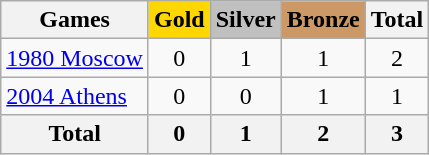<table class="wikitable sortable" style="text-align:center">
<tr>
<th>Games</th>
<th style="background-color:gold;">Gold</th>
<th style="background-color:silver;">Silver</th>
<th style="background-color:#c96;">Bronze</th>
<th>Total</th>
</tr>
<tr>
<td align=left> <a href='#'>1980 Moscow</a></td>
<td>0</td>
<td>1</td>
<td>1</td>
<td>2</td>
</tr>
<tr>
<td align=left> <a href='#'>2004 Athens</a></td>
<td>0</td>
<td>0</td>
<td>1</td>
<td>1</td>
</tr>
<tr>
<th>Total</th>
<th>0</th>
<th>1</th>
<th>2</th>
<th>3</th>
</tr>
</table>
